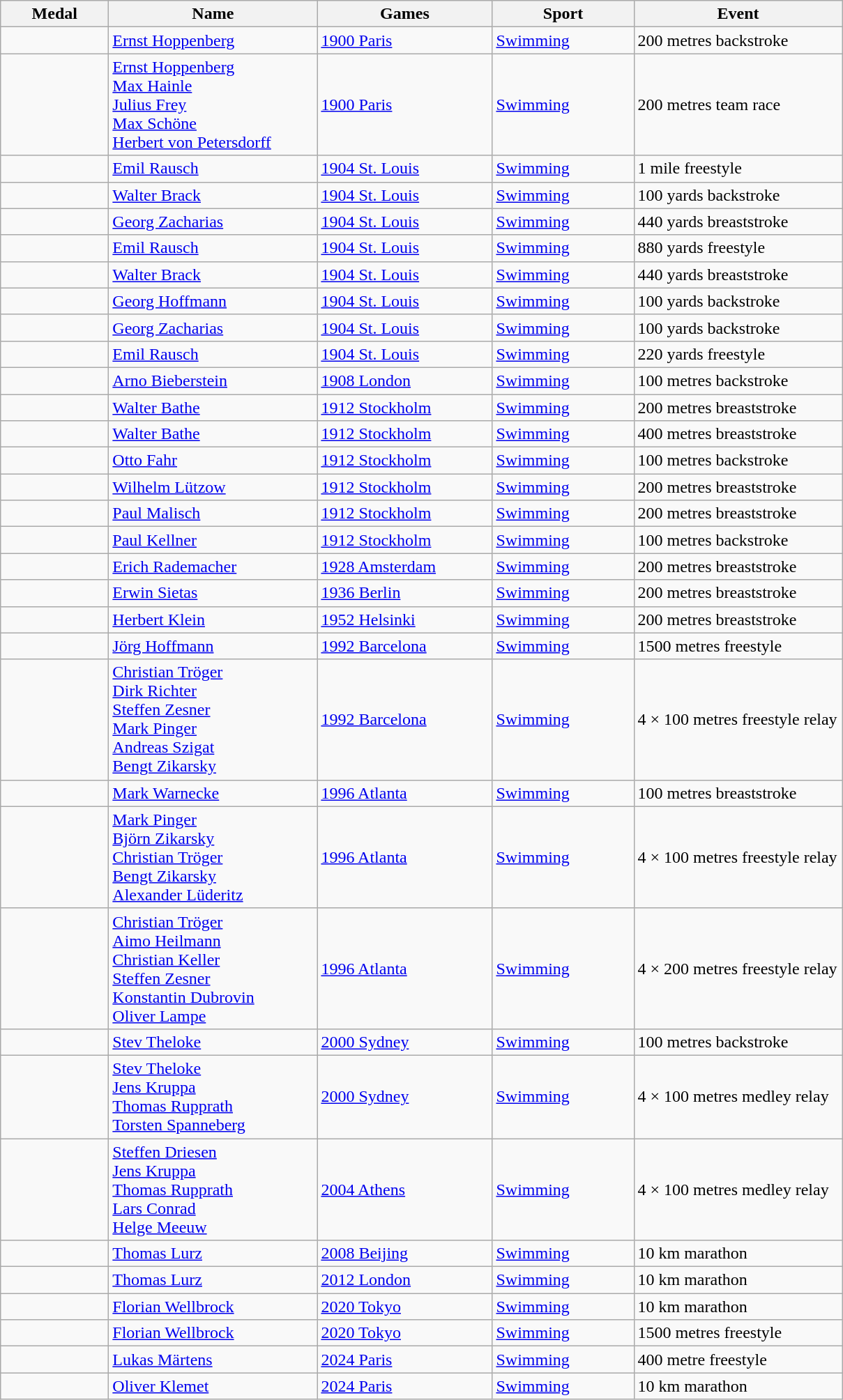<table class="wikitable sortable">
<tr>
<th style="width:6em">Medal</th>
<th style="width:12em">Name</th>
<th style="width:10em">Games</th>
<th style="width:8em">Sport</th>
<th style="width:12em">Event</th>
</tr>
<tr>
<td></td>
<td><a href='#'>Ernst Hoppenberg</a></td>
<td> <a href='#'>1900 Paris</a></td>
<td> <a href='#'>Swimming</a></td>
<td>200 metres backstroke</td>
</tr>
<tr>
<td></td>
<td><a href='#'>Ernst Hoppenberg</a><br><a href='#'>Max Hainle</a><br><a href='#'>Julius Frey</a><br><a href='#'>Max Schöne</a><br><a href='#'>Herbert von Petersdorff</a></td>
<td> <a href='#'>1900 Paris</a></td>
<td> <a href='#'>Swimming</a></td>
<td>200 metres team race</td>
</tr>
<tr>
<td></td>
<td><a href='#'>Emil Rausch</a></td>
<td> <a href='#'>1904 St. Louis</a></td>
<td> <a href='#'>Swimming</a></td>
<td>1 mile freestyle</td>
</tr>
<tr>
<td></td>
<td><a href='#'>Walter Brack</a></td>
<td> <a href='#'>1904 St. Louis</a></td>
<td> <a href='#'>Swimming</a></td>
<td>100 yards backstroke</td>
</tr>
<tr>
<td></td>
<td><a href='#'>Georg Zacharias</a></td>
<td> <a href='#'>1904 St. Louis</a></td>
<td> <a href='#'>Swimming</a></td>
<td>440 yards breaststroke</td>
</tr>
<tr>
<td></td>
<td><a href='#'>Emil Rausch</a></td>
<td> <a href='#'>1904 St. Louis</a></td>
<td> <a href='#'>Swimming</a></td>
<td>880 yards freestyle</td>
</tr>
<tr>
<td></td>
<td><a href='#'>Walter Brack</a></td>
<td> <a href='#'>1904 St. Louis</a></td>
<td> <a href='#'>Swimming</a></td>
<td>440 yards breaststroke</td>
</tr>
<tr>
<td></td>
<td><a href='#'>Georg Hoffmann</a></td>
<td> <a href='#'>1904 St. Louis</a></td>
<td> <a href='#'>Swimming</a></td>
<td>100 yards backstroke</td>
</tr>
<tr>
<td></td>
<td><a href='#'>Georg Zacharias</a></td>
<td> <a href='#'>1904 St. Louis</a></td>
<td> <a href='#'>Swimming</a></td>
<td>100 yards backstroke</td>
</tr>
<tr>
<td></td>
<td><a href='#'>Emil Rausch</a></td>
<td> <a href='#'>1904 St. Louis</a></td>
<td> <a href='#'>Swimming</a></td>
<td>220 yards freestyle</td>
</tr>
<tr>
<td></td>
<td><a href='#'>Arno Bieberstein</a></td>
<td> <a href='#'>1908 London</a></td>
<td> <a href='#'>Swimming</a></td>
<td>100 metres backstroke</td>
</tr>
<tr>
<td></td>
<td><a href='#'>Walter Bathe</a></td>
<td> <a href='#'>1912 Stockholm</a></td>
<td> <a href='#'>Swimming</a></td>
<td>200 metres breaststroke</td>
</tr>
<tr>
<td></td>
<td><a href='#'>Walter Bathe</a></td>
<td> <a href='#'>1912 Stockholm</a></td>
<td> <a href='#'>Swimming</a></td>
<td>400 metres breaststroke</td>
</tr>
<tr>
<td></td>
<td><a href='#'>Otto Fahr</a></td>
<td> <a href='#'>1912 Stockholm</a></td>
<td> <a href='#'>Swimming</a></td>
<td>100 metres backstroke</td>
</tr>
<tr>
<td></td>
<td><a href='#'>Wilhelm Lützow</a></td>
<td> <a href='#'>1912 Stockholm</a></td>
<td> <a href='#'>Swimming</a></td>
<td>200 metres breaststroke</td>
</tr>
<tr>
<td></td>
<td><a href='#'>Paul Malisch</a></td>
<td> <a href='#'>1912 Stockholm</a></td>
<td> <a href='#'>Swimming</a></td>
<td>200 metres breaststroke</td>
</tr>
<tr>
<td></td>
<td><a href='#'>Paul Kellner</a></td>
<td> <a href='#'>1912 Stockholm</a></td>
<td> <a href='#'>Swimming</a></td>
<td>100 metres backstroke</td>
</tr>
<tr>
<td></td>
<td><a href='#'>Erich Rademacher</a></td>
<td> <a href='#'>1928 Amsterdam</a></td>
<td> <a href='#'>Swimming</a></td>
<td>200 metres breaststroke</td>
</tr>
<tr>
<td></td>
<td><a href='#'>Erwin Sietas</a></td>
<td> <a href='#'>1936 Berlin</a></td>
<td> <a href='#'>Swimming</a></td>
<td>200 metres breaststroke</td>
</tr>
<tr>
<td></td>
<td><a href='#'>Herbert Klein</a></td>
<td> <a href='#'>1952 Helsinki</a></td>
<td> <a href='#'>Swimming</a></td>
<td>200 metres breaststroke</td>
</tr>
<tr>
<td></td>
<td><a href='#'>Jörg Hoffmann</a></td>
<td> <a href='#'>1992 Barcelona</a></td>
<td> <a href='#'>Swimming</a></td>
<td>1500 metres freestyle</td>
</tr>
<tr>
<td></td>
<td><a href='#'>Christian Tröger</a><br><a href='#'>Dirk Richter</a><br><a href='#'>Steffen Zesner</a><br><a href='#'>Mark Pinger</a><br><a href='#'>Andreas Szigat</a><br><a href='#'>Bengt Zikarsky</a></td>
<td> <a href='#'>1992 Barcelona</a></td>
<td> <a href='#'>Swimming</a></td>
<td>4 × 100 metres freestyle relay</td>
</tr>
<tr>
<td></td>
<td><a href='#'>Mark Warnecke</a></td>
<td> <a href='#'>1996 Atlanta</a></td>
<td> <a href='#'>Swimming</a></td>
<td>100 metres breaststroke</td>
</tr>
<tr>
<td></td>
<td><a href='#'>Mark Pinger</a><br><a href='#'>Björn Zikarsky</a><br><a href='#'>Christian Tröger</a><br><a href='#'>Bengt Zikarsky</a><br><a href='#'>Alexander Lüderitz</a></td>
<td> <a href='#'>1996 Atlanta</a></td>
<td> <a href='#'>Swimming</a></td>
<td>4 × 100 metres freestyle relay</td>
</tr>
<tr>
<td></td>
<td><a href='#'>Christian Tröger</a><br><a href='#'>Aimo Heilmann</a><br><a href='#'>Christian Keller</a><br><a href='#'>Steffen Zesner</a><br><a href='#'>Konstantin Dubrovin</a><br><a href='#'>Oliver Lampe</a></td>
<td> <a href='#'>1996 Atlanta</a></td>
<td> <a href='#'>Swimming</a></td>
<td>4 × 200 metres freestyle relay</td>
</tr>
<tr>
<td></td>
<td><a href='#'>Stev Theloke</a></td>
<td> <a href='#'>2000 Sydney</a></td>
<td> <a href='#'>Swimming</a></td>
<td>100 metres backstroke</td>
</tr>
<tr>
<td></td>
<td><a href='#'>Stev Theloke</a><br><a href='#'>Jens Kruppa</a><br><a href='#'>Thomas Rupprath</a><br><a href='#'>Torsten Spanneberg</a></td>
<td> <a href='#'>2000 Sydney</a></td>
<td> <a href='#'>Swimming</a></td>
<td>4 × 100 metres medley relay</td>
</tr>
<tr>
<td></td>
<td><a href='#'>Steffen Driesen</a><br><a href='#'>Jens Kruppa</a><br><a href='#'>Thomas Rupprath</a><br><a href='#'>Lars Conrad</a><br><a href='#'>Helge Meeuw</a></td>
<td> <a href='#'>2004 Athens</a></td>
<td> <a href='#'>Swimming</a></td>
<td>4 × 100 metres medley relay</td>
</tr>
<tr>
<td></td>
<td><a href='#'>Thomas Lurz</a></td>
<td> <a href='#'>2008 Beijing</a></td>
<td> <a href='#'>Swimming</a></td>
<td>10 km marathon</td>
</tr>
<tr>
<td></td>
<td><a href='#'>Thomas Lurz</a></td>
<td> <a href='#'>2012 London</a></td>
<td> <a href='#'>Swimming</a></td>
<td>10 km marathon</td>
</tr>
<tr>
<td></td>
<td><a href='#'>Florian Wellbrock</a></td>
<td> <a href='#'>2020 Tokyo</a></td>
<td> <a href='#'>Swimming</a></td>
<td>10 km marathon</td>
</tr>
<tr>
<td></td>
<td><a href='#'>Florian Wellbrock</a></td>
<td> <a href='#'>2020 Tokyo</a></td>
<td> <a href='#'>Swimming</a></td>
<td>1500 metres freestyle</td>
</tr>
<tr>
<td></td>
<td><a href='#'>Lukas Märtens</a></td>
<td> <a href='#'>2024 Paris</a></td>
<td> <a href='#'>Swimming</a></td>
<td>400 metre freestyle</td>
</tr>
<tr>
<td></td>
<td><a href='#'>Oliver Klemet</a></td>
<td> <a href='#'>2024 Paris</a></td>
<td> <a href='#'>Swimming</a></td>
<td>10 km marathon</td>
</tr>
</table>
